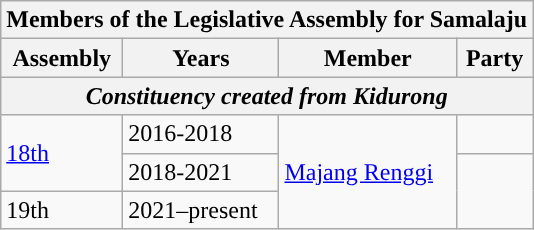<table class=wikitable>
<tr>
<th colspan="4">Members of the Legislative Assembly for Samalaju</th>
</tr>
<tr>
<th>Assembly</th>
<th>Years</th>
<th>Member</th>
<th>Party</th>
</tr>
<tr>
<th colspan=4 align=center><em>Constituency created from Kidurong</em></th>
</tr>
<tr>
<td rowspan="2"><a href='#'>18th</a></td>
<td>2016-2018</td>
<td rowspan="3"><a href='#'>Majang Renggi</a></td>
<td></td>
</tr>
<tr>
<td>2018-2021</td>
<td rowspan="2"></td>
</tr>
<tr>
<td>19th</td>
<td>2021–present</td>
</tr>
</table>
